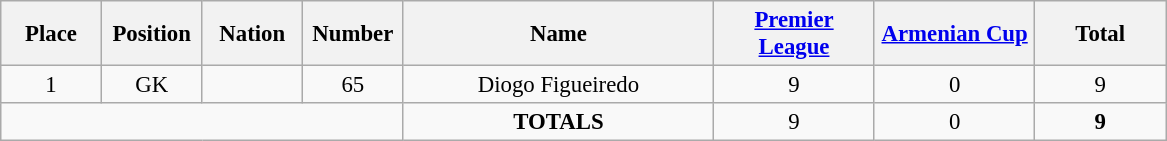<table class="wikitable" style="font-size: 95%; text-align: center;">
<tr>
<th width=60>Place</th>
<th width=60>Position</th>
<th width=60>Nation</th>
<th width=60>Number</th>
<th width=200>Name</th>
<th width=100><a href='#'>Premier League</a></th>
<th width=100><a href='#'>Armenian Cup</a></th>
<th width=80><strong>Total</strong></th>
</tr>
<tr>
<td>1</td>
<td>GK</td>
<td></td>
<td>65</td>
<td>Diogo Figueiredo</td>
<td>9</td>
<td>0</td>
<td>9</td>
</tr>
<tr>
<td colspan="4"></td>
<td><strong>TOTALS</strong></td>
<td>9</td>
<td>0</td>
<td><strong>9</strong></td>
</tr>
</table>
